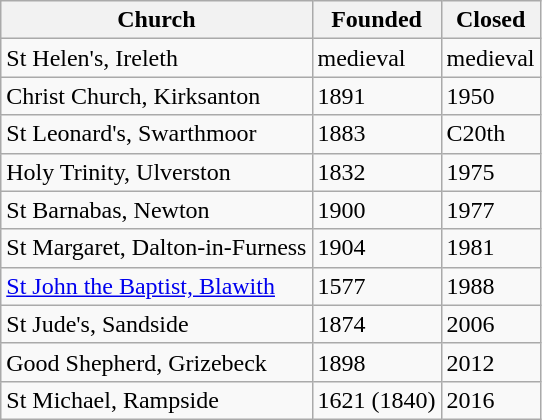<table class="wikitable">
<tr>
<th>Church</th>
<th>Founded</th>
<th>Closed</th>
</tr>
<tr>
<td>St Helen's, Ireleth</td>
<td>medieval</td>
<td>medieval</td>
</tr>
<tr>
<td>Christ Church, Kirksanton</td>
<td>1891</td>
<td>1950</td>
</tr>
<tr>
<td>St Leonard's, Swarthmoor</td>
<td>1883</td>
<td>C20th</td>
</tr>
<tr>
<td>Holy Trinity, Ulverston</td>
<td>1832</td>
<td>1975</td>
</tr>
<tr>
<td>St Barnabas, Newton</td>
<td>1900</td>
<td>1977</td>
</tr>
<tr>
<td>St Margaret, Dalton-in-Furness</td>
<td>1904</td>
<td>1981</td>
</tr>
<tr>
<td><a href='#'>St John the Baptist, Blawith</a></td>
<td>1577</td>
<td>1988</td>
</tr>
<tr>
<td>St Jude's, Sandside</td>
<td>1874</td>
<td>2006</td>
</tr>
<tr>
<td>Good Shepherd, Grizebeck</td>
<td>1898</td>
<td>2012</td>
</tr>
<tr>
<td>St Michael, Rampside</td>
<td>1621 (1840)</td>
<td>2016</td>
</tr>
</table>
